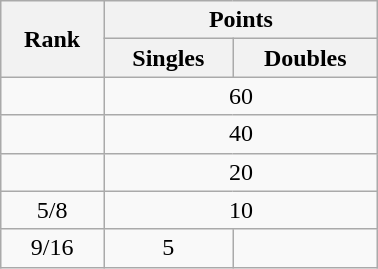<table class="wikitable" style="margin:1em auto; text-align:center;" width=20%>
<tr>
<th rowspan="2">Rank</th>
<th colspan="2">Points</th>
</tr>
<tr>
<th>Singles</th>
<th>Doubles</th>
</tr>
<tr>
<td></td>
<td colspan="2">60</td>
</tr>
<tr>
<td></td>
<td colspan="2">40</td>
</tr>
<tr>
<td></td>
<td colspan="2">20</td>
</tr>
<tr>
<td>5/8</td>
<td colspan="2">10</td>
</tr>
<tr>
<td>9/16</td>
<td>5</td>
<td></td>
</tr>
</table>
